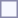<table style="border:1px solid #8888aa; background-color:#f7f8ff; padding:5px; font-size:95%; margin: 0px 12px 12px 0px;">
</table>
